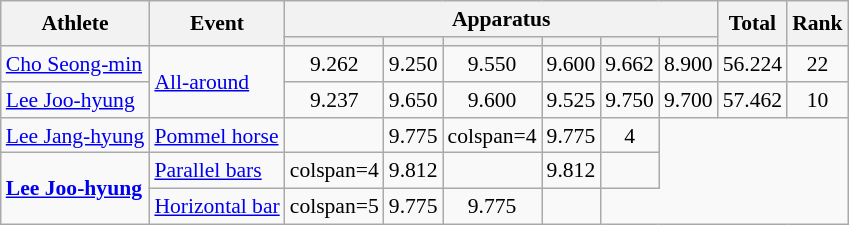<table class="wikitable" style="font-size:90%">
<tr>
<th rowspan=2>Athlete</th>
<th rowspan=2>Event</th>
<th colspan=6>Apparatus</th>
<th rowspan=2>Total</th>
<th rowspan=2>Rank</th>
</tr>
<tr style="font-size:95%">
<th></th>
<th></th>
<th></th>
<th></th>
<th></th>
<th></th>
</tr>
<tr style="text-align: center;">
<td style="text-align: left;"><a href='#'>Cho Seong-min</a></td>
<td style="text-align: left;" rowspan=2><a href='#'>All-around</a></td>
<td>9.262</td>
<td>9.250</td>
<td>9.550</td>
<td>9.600</td>
<td>9.662</td>
<td>8.900</td>
<td>56.224</td>
<td>22</td>
</tr>
<tr style="text-align: center;">
<td style="text-align: left;"><a href='#'>Lee Joo-hyung</a></td>
<td>9.237</td>
<td>9.650</td>
<td>9.600</td>
<td>9.525</td>
<td>9.750</td>
<td>9.700</td>
<td>57.462</td>
<td>10</td>
</tr>
<tr style="text-align: center;">
<td style="text-align: left;"><a href='#'>Lee Jang-hyung</a></td>
<td style="text-align: left;"><a href='#'>Pommel horse</a></td>
<td></td>
<td>9.775</td>
<td>colspan=4 </td>
<td>9.775</td>
<td>4</td>
</tr>
<tr style="text-align: center;">
<td style="text-align: left;" rowspan=2><strong><a href='#'>Lee Joo-hyung</a></strong></td>
<td style="text-align: left;"><a href='#'>Parallel bars</a></td>
<td>colspan=4 </td>
<td>9.812</td>
<td></td>
<td>9.812</td>
<td></td>
</tr>
<tr style="text-align: center;">
<td style="text-align: left;"><a href='#'>Horizontal bar</a></td>
<td>colspan=5 </td>
<td>9.775</td>
<td>9.775</td>
<td></td>
</tr>
</table>
